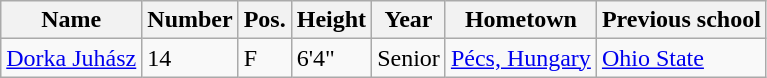<table class="wikitable" border="1">
<tr>
<th>Name</th>
<th>Number</th>
<th>Pos.</th>
<th>Height</th>
<th>Year</th>
<th>Hometown</th>
<th>Previous school</th>
</tr>
<tr>
<td><a href='#'>Dorka Juhász</a></td>
<td>14</td>
<td>F</td>
<td>6'4"</td>
<td>Senior</td>
<td><a href='#'>Pécs, Hungary</a></td>
<td><a href='#'>Ohio State</a></td>
</tr>
</table>
